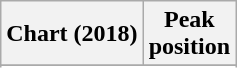<table class="wikitable sortable plainrowheaders" style="text-align:center">
<tr>
<th scope="col">Chart (2018)</th>
<th scope="col">Peak<br> position</th>
</tr>
<tr>
</tr>
<tr>
</tr>
<tr>
</tr>
<tr>
</tr>
<tr>
</tr>
</table>
